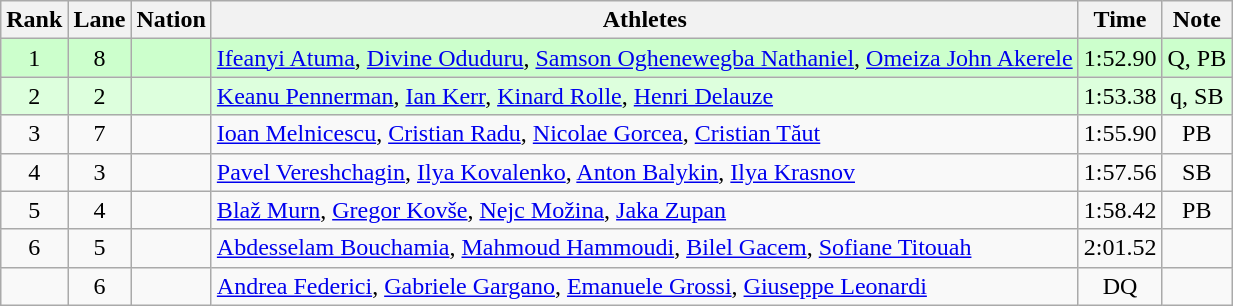<table class="wikitable sortable" style="text-align:center">
<tr>
<th>Rank</th>
<th>Lane</th>
<th>Nation</th>
<th>Athletes</th>
<th>Time</th>
<th>Note</th>
</tr>
<tr bgcolor=ccffcc>
<td>1</td>
<td>8</td>
<td align=left></td>
<td align=left><a href='#'>Ifeanyi Atuma</a>, <a href='#'>Divine Oduduru</a>, <a href='#'>Samson Oghenewegba Nathaniel</a>, <a href='#'>Omeiza John Akerele</a></td>
<td>1:52.90</td>
<td>Q, PB</td>
</tr>
<tr bgcolor=ddffdd>
<td>2</td>
<td>2</td>
<td align=left></td>
<td align=left><a href='#'>Keanu Pennerman</a>, <a href='#'>Ian Kerr</a>, <a href='#'>Kinard Rolle</a>, <a href='#'>Henri Delauze</a></td>
<td>1:53.38</td>
<td>q, SB</td>
</tr>
<tr>
<td>3</td>
<td>7</td>
<td align=left></td>
<td align=left><a href='#'>Ioan Melnicescu</a>, <a href='#'>Cristian Radu</a>, <a href='#'>Nicolae Gorcea</a>, <a href='#'>Cristian Tăut</a></td>
<td>1:55.90</td>
<td>PB</td>
</tr>
<tr>
<td>4</td>
<td>3</td>
<td align=left></td>
<td align=left><a href='#'>Pavel Vereshchagin</a>, <a href='#'>Ilya Kovalenko</a>, <a href='#'>Anton Balykin</a>, <a href='#'>Ilya Krasnov</a></td>
<td>1:57.56</td>
<td>SB</td>
</tr>
<tr>
<td>5</td>
<td>4</td>
<td align=left></td>
<td align=left><a href='#'>Blaž Murn</a>, <a href='#'>Gregor Kovše</a>, <a href='#'>Nejc Možina</a>, <a href='#'>Jaka Zupan</a></td>
<td>1:58.42</td>
<td>PB</td>
</tr>
<tr>
<td>6</td>
<td>5</td>
<td align=left></td>
<td align=left><a href='#'>Abdesselam Bouchamia</a>, <a href='#'>Mahmoud Hammoudi</a>, <a href='#'>Bilel Gacem</a>, <a href='#'>Sofiane Titouah</a></td>
<td>2:01.52</td>
<td></td>
</tr>
<tr>
<td></td>
<td>6</td>
<td align=left></td>
<td align=left><a href='#'>Andrea Federici</a>, <a href='#'>Gabriele Gargano</a>, <a href='#'>Emanuele Grossi</a>, <a href='#'>Giuseppe Leonardi</a></td>
<td>DQ</td>
<td></td>
</tr>
</table>
